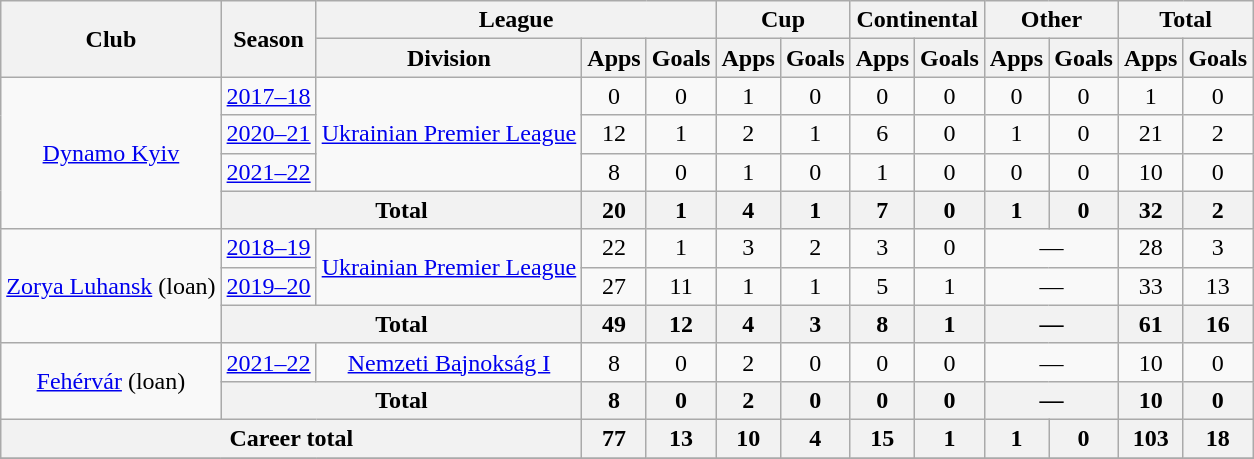<table class="wikitable" style="text-align:center">
<tr>
<th rowspan="2">Club</th>
<th rowspan="2">Season</th>
<th colspan="3">League</th>
<th colspan="2">Cup</th>
<th colspan="2">Continental</th>
<th colspan="2">Other</th>
<th colspan="2">Total</th>
</tr>
<tr>
<th>Division</th>
<th>Apps</th>
<th>Goals</th>
<th>Apps</th>
<th>Goals</th>
<th>Apps</th>
<th>Goals</th>
<th>Apps</th>
<th>Goals</th>
<th>Apps</th>
<th>Goals</th>
</tr>
<tr>
<td rowspan="4"><a href='#'>Dynamo Kyiv</a></td>
<td><a href='#'>2017–18</a></td>
<td rowspan="3"><a href='#'>Ukrainian Premier League</a></td>
<td>0</td>
<td>0</td>
<td>1</td>
<td>0</td>
<td>0</td>
<td>0</td>
<td>0</td>
<td>0</td>
<td>1</td>
<td>0</td>
</tr>
<tr>
<td><a href='#'>2020–21</a></td>
<td>12</td>
<td>1</td>
<td>2</td>
<td>1</td>
<td>6</td>
<td>0</td>
<td>1</td>
<td>0</td>
<td>21</td>
<td>2</td>
</tr>
<tr>
<td><a href='#'>2021–22</a></td>
<td>8</td>
<td>0</td>
<td>1</td>
<td>0</td>
<td>1</td>
<td>0</td>
<td>0</td>
<td>0</td>
<td>10</td>
<td>0</td>
</tr>
<tr>
<th colspan="2">Total</th>
<th>20</th>
<th>1</th>
<th>4</th>
<th>1</th>
<th>7</th>
<th>0</th>
<th>1</th>
<th>0</th>
<th>32</th>
<th>2</th>
</tr>
<tr>
<td rowspan="3"><a href='#'>Zorya Luhansk</a> (loan)</td>
<td><a href='#'>2018–19</a></td>
<td rowspan="2"><a href='#'>Ukrainian Premier League</a></td>
<td>22</td>
<td>1</td>
<td>3</td>
<td>2</td>
<td>3</td>
<td>0</td>
<td colspan="2">—</td>
<td>28</td>
<td>3</td>
</tr>
<tr>
<td><a href='#'>2019–20</a></td>
<td>27</td>
<td>11</td>
<td>1</td>
<td>1</td>
<td>5</td>
<td>1</td>
<td colspan="2">—</td>
<td>33</td>
<td>13</td>
</tr>
<tr>
<th colspan="2">Total</th>
<th>49</th>
<th>12</th>
<th>4</th>
<th>3</th>
<th>8</th>
<th>1</th>
<th colspan="2">—</th>
<th>61</th>
<th>16</th>
</tr>
<tr>
<td rowspan="2"><a href='#'>Fehérvár</a> (loan)</td>
<td><a href='#'>2021–22</a></td>
<td rowspan="1"><a href='#'>Nemzeti Bajnokság I</a></td>
<td>8</td>
<td>0</td>
<td>2</td>
<td>0</td>
<td>0</td>
<td>0</td>
<td colspan="2">—</td>
<td>10</td>
<td>0</td>
</tr>
<tr>
<th colspan="2">Total</th>
<th>8</th>
<th>0</th>
<th>2</th>
<th>0</th>
<th>0</th>
<th>0</th>
<th colspan="2">—</th>
<th>10</th>
<th>0</th>
</tr>
<tr>
<th colspan="3">Career total</th>
<th>77</th>
<th>13</th>
<th>10</th>
<th>4</th>
<th>15</th>
<th>1</th>
<th>1</th>
<th>0</th>
<th>103</th>
<th>18</th>
</tr>
<tr>
</tr>
</table>
